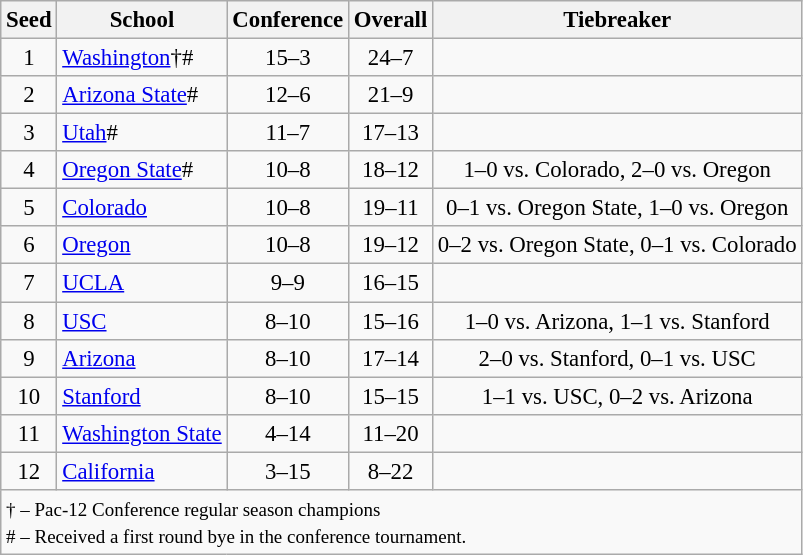<table class="wikitable" style="white-space:nowrap; font-size:95%; text-align:center">
<tr>
<th>Seed</th>
<th>School</th>
<th>Conference</th>
<th>Overall</th>
<th>Tiebreaker</th>
</tr>
<tr>
<td>1</td>
<td align=left><a href='#'>Washington</a>†#</td>
<td>15–3</td>
<td>24–7</td>
<td></td>
</tr>
<tr>
<td>2</td>
<td align=left><a href='#'>Arizona State</a>#</td>
<td>12–6</td>
<td>21–9</td>
<td></td>
</tr>
<tr>
<td>3</td>
<td align=left><a href='#'>Utah</a>#</td>
<td>11–7</td>
<td>17–13</td>
<td></td>
</tr>
<tr>
<td>4</td>
<td align=left><a href='#'>Oregon State</a>#</td>
<td>10–8</td>
<td>18–12</td>
<td>1–0 vs. Colorado, 2–0 vs. Oregon</td>
</tr>
<tr>
<td>5</td>
<td align=left><a href='#'>Colorado</a></td>
<td>10–8</td>
<td>19–11</td>
<td>0–1 vs. Oregon State, 1–0 vs. Oregon</td>
</tr>
<tr –>
<td>6</td>
<td align=left><a href='#'>Oregon</a></td>
<td>10–8</td>
<td>19–12</td>
<td>0–2 vs. Oregon State, 0–1 vs. Colorado</td>
</tr>
<tr>
<td>7</td>
<td align=left><a href='#'>UCLA</a></td>
<td>9–9</td>
<td>16–15</td>
<td></td>
</tr>
<tr>
<td>8</td>
<td align=left><a href='#'>USC</a></td>
<td>8–10</td>
<td>15–16</td>
<td>1–0 vs. Arizona, 1–1 vs. Stanford</td>
</tr>
<tr>
<td>9</td>
<td align=left><a href='#'>Arizona</a></td>
<td>8–10</td>
<td>17–14</td>
<td>2–0 vs. Stanford, 0–1 vs. USC</td>
</tr>
<tr>
<td>10</td>
<td align=left><a href='#'>Stanford</a></td>
<td>8–10</td>
<td>15–15</td>
<td>1–1 vs. USC, 0–2 vs. Arizona</td>
</tr>
<tr>
<td>11</td>
<td align=left><a href='#'>Washington State</a></td>
<td>4–14</td>
<td>11–20</td>
<td></td>
</tr>
<tr>
<td>12</td>
<td align=left><a href='#'>California</a></td>
<td>3–15</td>
<td>8–22</td>
<td></td>
</tr>
<tr>
<td colspan=6 align=left><small>† – Pac-12 Conference regular season champions<br># – Received a first round bye in the conference tournament.</small></td>
</tr>
</table>
